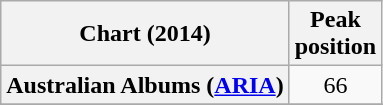<table class="wikitable sortable plainrowheaders" style="text-align:center">
<tr>
<th scope="col">Chart (2014)</th>
<th scope="col">Peak<br>position</th>
</tr>
<tr>
<th scope="row">Australian Albums (<a href='#'>ARIA</a>)</th>
<td>66</td>
</tr>
<tr>
</tr>
<tr>
</tr>
<tr>
</tr>
<tr>
</tr>
<tr>
</tr>
<tr>
</tr>
<tr>
</tr>
<tr>
</tr>
<tr>
</tr>
</table>
